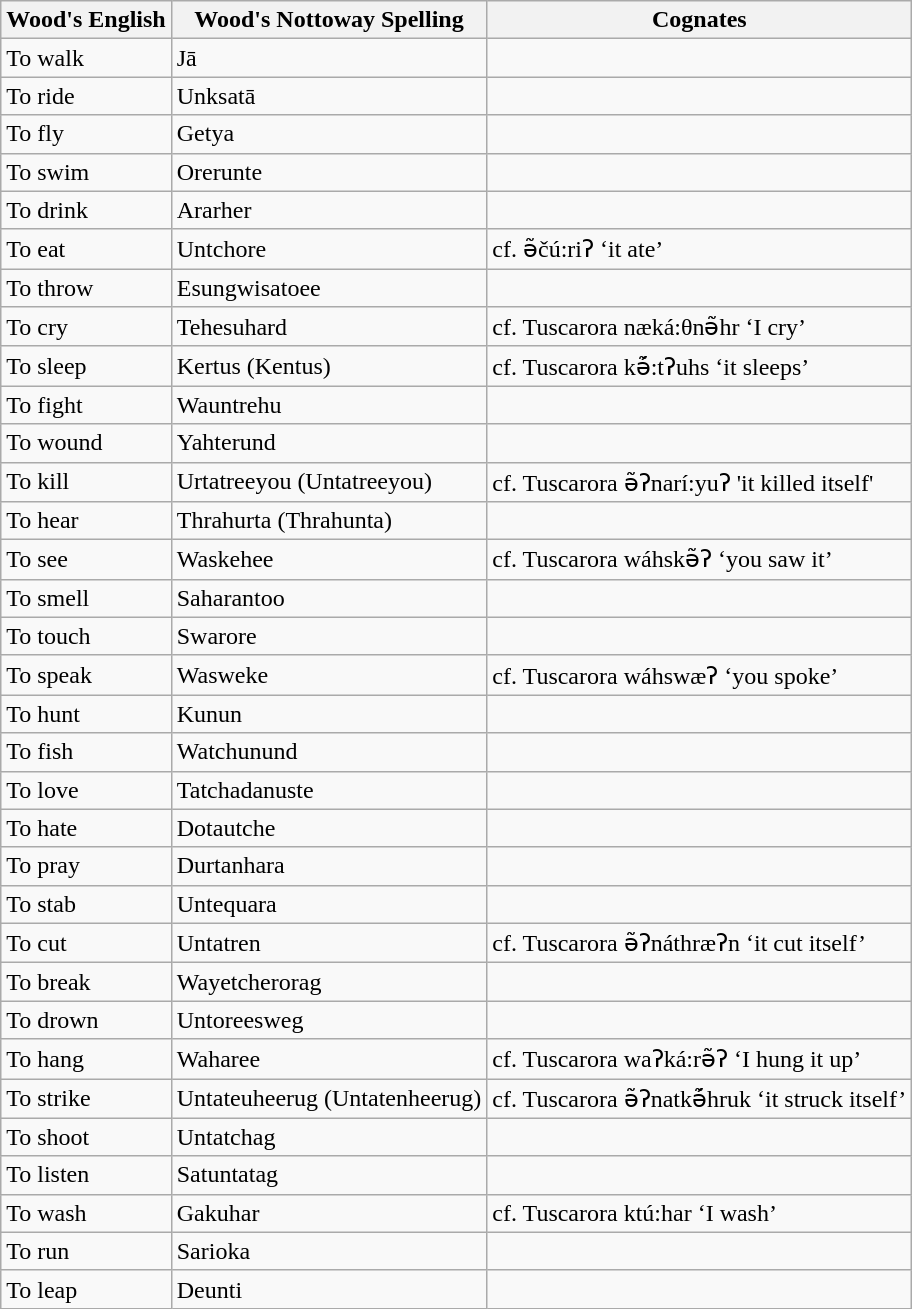<table class="wikitable">
<tr>
<th>Wood's English</th>
<th>Wood's Nottoway Spelling</th>
<th>Cognates</th>
</tr>
<tr>
<td>To walk</td>
<td>Jā</td>
<td></td>
</tr>
<tr>
<td>To ride</td>
<td>Unksatā</td>
<td></td>
</tr>
<tr>
<td>To fly</td>
<td>Getya</td>
<td></td>
</tr>
<tr>
<td>To swim</td>
<td>Orerunte</td>
<td></td>
</tr>
<tr>
<td>To drink</td>
<td>Ararher</td>
<td></td>
</tr>
<tr>
<td>To eat</td>
<td>Untchore</td>
<td>cf. ə̃čú:riʔ ‘it ate’</td>
</tr>
<tr>
<td>To throw</td>
<td>Esungwisatoee</td>
<td></td>
</tr>
<tr>
<td>To cry</td>
<td>Tehesuhard</td>
<td>cf. Tuscarora næká:θnə̃hr ‘I cry’</td>
</tr>
<tr>
<td>To sleep</td>
<td>Kertus (Kentus)</td>
<td>cf. Tuscarora kə̃́:tʔuhs ‘it sleeps’</td>
</tr>
<tr>
<td>To fight</td>
<td>Wauntrehu</td>
<td></td>
</tr>
<tr>
<td>To wound</td>
<td>Yahterund</td>
<td></td>
</tr>
<tr>
<td>To kill</td>
<td>Urtatreeyou (Untatreeyou)</td>
<td>cf. Tuscarora ə̃ʔnarí:yuʔ 'it killed itself'</td>
</tr>
<tr>
<td>To hear</td>
<td>Thrahurta (Thrahunta)</td>
<td></td>
</tr>
<tr>
<td>To see</td>
<td>Waskehee</td>
<td>cf. Tuscarora wáhskə̃ʔ ‘you saw it’</td>
</tr>
<tr>
<td>To smell</td>
<td>Saharantoo</td>
<td></td>
</tr>
<tr>
<td>To touch</td>
<td>Swarore</td>
<td></td>
</tr>
<tr>
<td>To speak</td>
<td>Wasweke</td>
<td>cf. Tuscarora wáhswæʔ ‘you spoke’</td>
</tr>
<tr>
<td>To hunt</td>
<td>Kunun</td>
<td></td>
</tr>
<tr>
<td>To fish</td>
<td>Watchunund</td>
<td></td>
</tr>
<tr>
<td>To love</td>
<td>Tatchadanuste</td>
<td></td>
</tr>
<tr>
<td>To hate</td>
<td>Dotautche</td>
<td></td>
</tr>
<tr>
<td>To pray</td>
<td>Durtanhara</td>
<td></td>
</tr>
<tr>
<td>To stab</td>
<td>Untequara</td>
<td></td>
</tr>
<tr>
<td>To cut</td>
<td>Untatren</td>
<td>cf. Tuscarora ə̃ʔnáthræʔn ‘it cut itself’</td>
</tr>
<tr>
<td>To break</td>
<td>Wayetcherorag</td>
<td></td>
</tr>
<tr>
<td>To drown</td>
<td>Untoreesweg</td>
<td></td>
</tr>
<tr>
<td>To hang</td>
<td>Waharee</td>
<td>cf. Tuscarora waʔká:rə̃ʔ ‘I hung it up’</td>
</tr>
<tr>
<td>To strike</td>
<td>Untateuheerug (Untatenheerug)</td>
<td>cf. Tuscarora ə̃ʔnatkə̃́hruk ‘it struck itself’</td>
</tr>
<tr>
<td>To shoot</td>
<td>Untatchag</td>
<td></td>
</tr>
<tr>
<td>To listen</td>
<td>Satuntatag</td>
<td></td>
</tr>
<tr>
<td>To wash</td>
<td>Gakuhar</td>
<td>cf. Tuscarora ktú:har ‘I wash’</td>
</tr>
<tr>
<td>To run</td>
<td>Sarioka</td>
<td></td>
</tr>
<tr>
<td>To leap</td>
<td>Deunti</td>
<td></td>
</tr>
</table>
